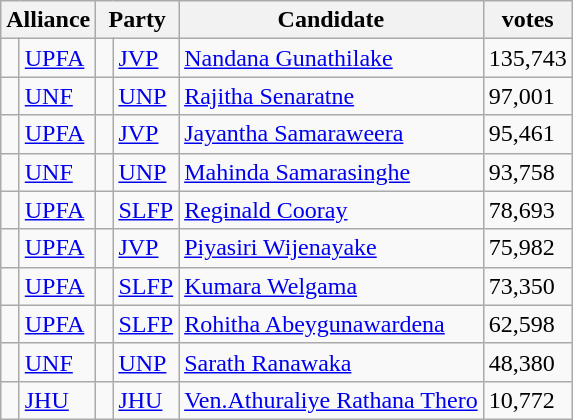<table class="wikitable sortable mw-collapsible">
<tr>
<th colspan="2">Alliance</th>
<th colspan="2">Party</th>
<th>Candidate</th>
<th>votes</th>
</tr>
<tr>
<td bgcolor=> </td>
<td align=left><a href='#'>UPFA</a></td>
<td bgcolor=> </td>
<td align=left><a href='#'>JVP</a></td>
<td><a href='#'>Nandana Gunathilake</a></td>
<td>135,743</td>
</tr>
<tr>
<td bgcolor=> </td>
<td align=left><a href='#'>UNF</a></td>
<td bgcolor=> </td>
<td align=left><a href='#'>UNP</a></td>
<td><a href='#'>Rajitha Senaratne</a></td>
<td>97,001</td>
</tr>
<tr>
<td bgcolor=> </td>
<td align=left><a href='#'>UPFA</a></td>
<td bgcolor=> </td>
<td align=left><a href='#'>JVP</a></td>
<td><a href='#'>Jayantha Samaraweera</a></td>
<td>95,461</td>
</tr>
<tr>
<td bgcolor=> </td>
<td align=left><a href='#'>UNF</a></td>
<td bgcolor=> </td>
<td align=left><a href='#'>UNP</a></td>
<td><a href='#'>Mahinda Samarasinghe</a></td>
<td>93,758</td>
</tr>
<tr>
<td bgcolor=> </td>
<td align=left><a href='#'>UPFA</a></td>
<td bgcolor=> </td>
<td align=left><a href='#'>SLFP</a></td>
<td><a href='#'>Reginald Cooray</a> </td>
<td>78,693</td>
</tr>
<tr>
<td bgcolor=> </td>
<td align=left><a href='#'>UPFA</a></td>
<td bgcolor=> </td>
<td align=left><a href='#'>JVP</a></td>
<td><a href='#'>Piyasiri Wijenayake</a></td>
<td>75,982</td>
</tr>
<tr>
<td bgcolor=> </td>
<td align=left><a href='#'>UPFA</a></td>
<td bgcolor=> </td>
<td align=left><a href='#'>SLFP</a></td>
<td><a href='#'>Kumara Welgama</a></td>
<td>73,350</td>
</tr>
<tr>
<td bgcolor=> </td>
<td align=left><a href='#'>UPFA</a></td>
<td bgcolor=> </td>
<td align=left><a href='#'>SLFP</a></td>
<td><a href='#'>Rohitha Abeygunawardena</a></td>
<td>62,598</td>
</tr>
<tr>
<td bgcolor=> </td>
<td align=left><a href='#'>UNF</a></td>
<td bgcolor=> </td>
<td align=left><a href='#'>UNP</a></td>
<td><a href='#'>Sarath Ranawaka</a> </td>
<td>48,380</td>
</tr>
<tr>
<td bgcolor=> </td>
<td align=left><a href='#'>JHU</a></td>
<td bgcolor=> </td>
<td align=left><a href='#'>JHU</a></td>
<td><a href='#'>Ven.Athuraliye Rathana Thero</a></td>
<td>10,772</td>
</tr>
</table>
